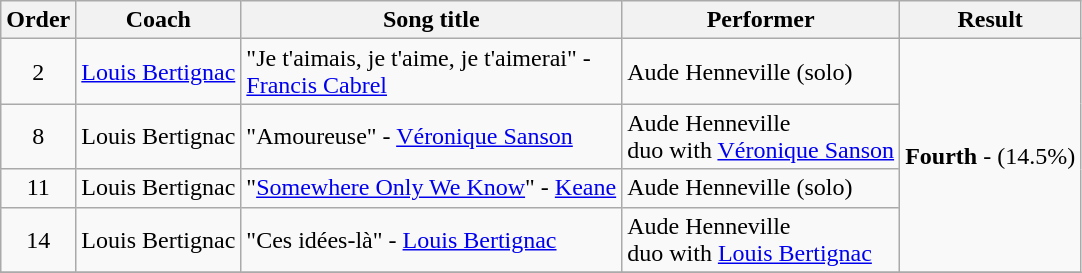<table class="wikitable">
<tr>
<th>Order</th>
<th>Coach</th>
<th>Song title</th>
<th>Performer</th>
<th>Result</th>
</tr>
<tr>
<td align="center">2</td>
<td><a href='#'>Louis Bertignac</a></td>
<td>"Je t'aimais, je t'aime, je t'aimerai" - <br><a href='#'>Francis Cabrel</a></td>
<td>Aude Henneville (solo)</td>
<td rowspan=4><strong>Fourth</strong> - (14.5%)</td>
</tr>
<tr>
<td align="center">8</td>
<td>Louis Bertignac</td>
<td>"Amoureuse" - <a href='#'>Véronique Sanson</a></td>
<td>Aude Henneville <br>duo with <a href='#'>Véronique Sanson</a></td>
</tr>
<tr>
<td align="center">11</td>
<td>Louis Bertignac</td>
<td>"<a href='#'>Somewhere Only We Know</a>" - <a href='#'>Keane</a></td>
<td>Aude Henneville (solo)</td>
</tr>
<tr>
<td align="center">14</td>
<td>Louis Bertignac</td>
<td>"Ces idées-là" - <a href='#'>Louis Bertignac</a></td>
<td>Aude Henneville <br>duo with <a href='#'>Louis Bertignac</a></td>
</tr>
<tr>
</tr>
</table>
